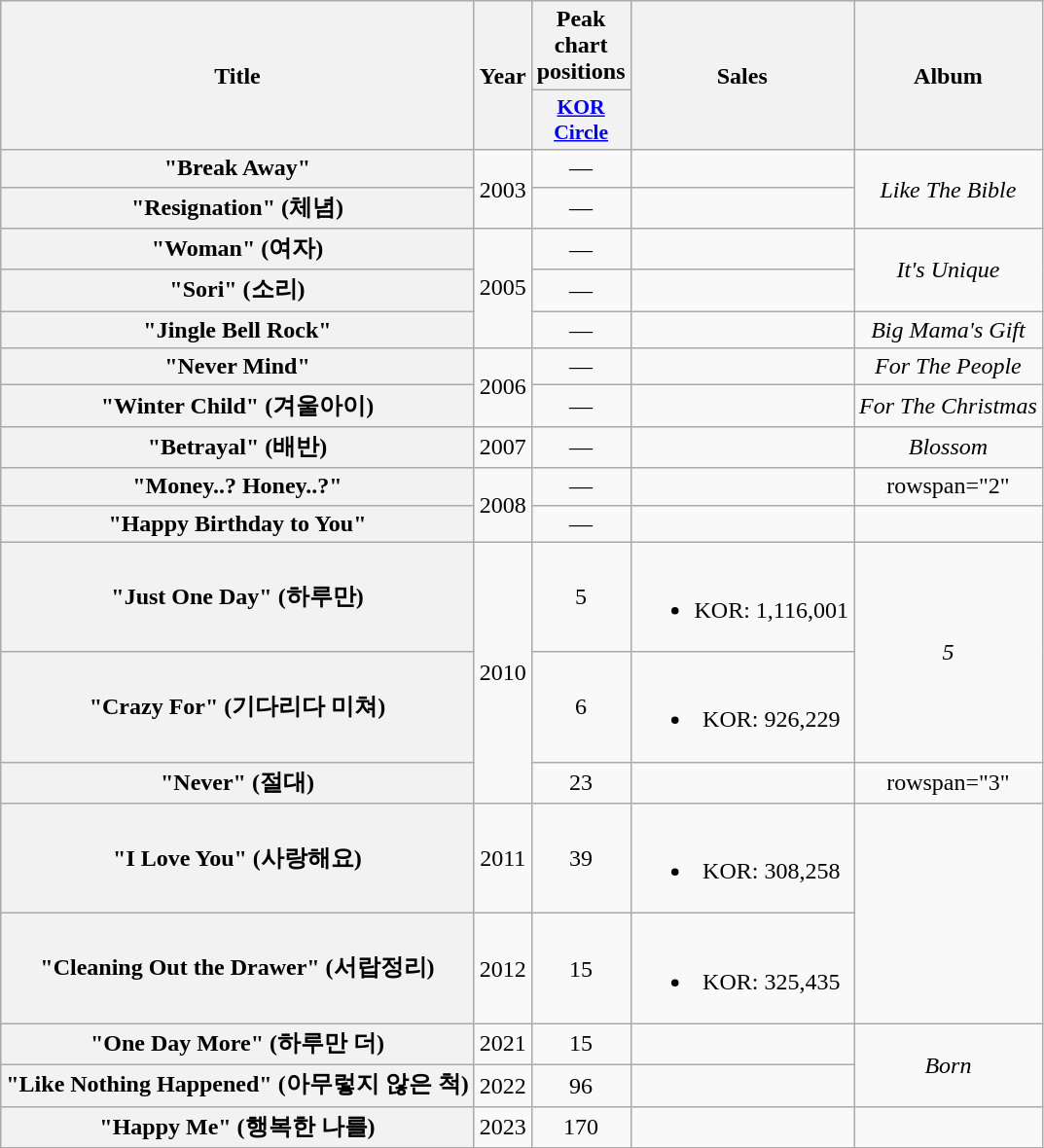<table class="wikitable plainrowheaders" style="text-align:center;">
<tr>
<th rowspan="2" scope="col">Title</th>
<th rowspan="2" scope="col">Year</th>
<th>Peak chart positions</th>
<th rowspan="2" scope="col">Sales</th>
<th rowspan="2">Album</th>
</tr>
<tr>
<th scope="col" style="width:3em;font-size:90%;"><a href='#'>KOR<br>Circle</a><br></th>
</tr>
<tr>
<th scope="row">"Break Away"</th>
<td rowspan="2">2003</td>
<td>—</td>
<td></td>
<td rowspan="2"><em>Like The Bible</em></td>
</tr>
<tr>
<th scope="row">"Resignation" (체념)</th>
<td>—</td>
<td></td>
</tr>
<tr>
<th scope="row">"Woman" (여자)</th>
<td rowspan="3">2005</td>
<td>—</td>
<td></td>
<td rowspan="2"><em>It's Unique</em></td>
</tr>
<tr>
<th scope="row">"Sori" (소리)</th>
<td>—</td>
<td></td>
</tr>
<tr>
<th scope="row">"Jingle Bell Rock"</th>
<td>—</td>
<td></td>
<td><em>Big Mama's Gift</em></td>
</tr>
<tr>
<th scope="row">"Never Mind"</th>
<td rowspan="2">2006</td>
<td>—</td>
<td></td>
<td><em>For The People</em></td>
</tr>
<tr>
<th scope="row">"Winter Child" (겨울아이)</th>
<td>—</td>
<td></td>
<td><em>For The Christmas</em></td>
</tr>
<tr>
<th scope="row">"Betrayal" (배반)</th>
<td>2007</td>
<td>—</td>
<td></td>
<td><em>Blossom</em></td>
</tr>
<tr>
<th scope="row">"Money..? Honey..?"</th>
<td rowspan="2">2008</td>
<td>—</td>
<td></td>
<td>rowspan="2" </td>
</tr>
<tr>
<th scope="row">"Happy Birthday to You"</th>
<td>—</td>
<td></td>
</tr>
<tr>
<th scope="row">"Just One Day" (하루만)</th>
<td rowspan="3">2010</td>
<td>5</td>
<td><br><ul><li>KOR: 1,116,001</li></ul></td>
<td rowspan="2"><em>5</em></td>
</tr>
<tr>
<th scope="row">"Crazy For" (기다리다 미쳐)</th>
<td>6</td>
<td><br><ul><li>KOR: 926,229</li></ul></td>
</tr>
<tr>
<th scope="row">"Never" (절대)</th>
<td>23</td>
<td></td>
<td>rowspan="3" </td>
</tr>
<tr>
<th scope="row">"I Love You" (사랑해요)</th>
<td>2011</td>
<td>39</td>
<td><br><ul><li>KOR: 308,258</li></ul></td>
</tr>
<tr>
<th scope="row">"Cleaning Out the Drawer" (서랍정리)</th>
<td>2012</td>
<td>15</td>
<td><br><ul><li>KOR: 325,435</li></ul></td>
</tr>
<tr>
<th scope="row">"One Day More" (하루만 더)</th>
<td>2021</td>
<td>15</td>
<td></td>
<td rowspan="2"><em>Born</em></td>
</tr>
<tr>
<th scope="row">"Like Nothing Happened" (아무렇지 않은 척)</th>
<td>2022</td>
<td>96</td>
<td></td>
</tr>
<tr>
<th scope="row">"Happy Me" (행복한 나를)</th>
<td>2023</td>
<td>170</td>
<td></td>
<td></td>
</tr>
</table>
